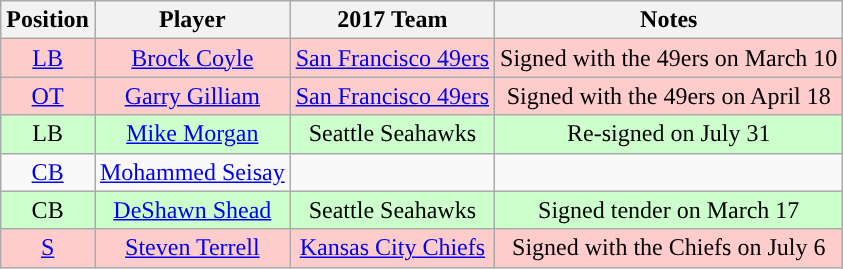<table class="wikitable" style="text-align:center">
<tr>
<th>Position</th>
<th>Player</th>
<th>2017 Team</th>
<th>Notes</th>
</tr>
<tr style="background:#fcc">
<td><a href='#'>LB</a></td>
<td><a href='#'>Brock Coyle</a></td>
<td><a href='#'>San Francisco 49ers</a></td>
<td>Signed with the 49ers on March 10</td>
</tr>
<tr style="background:#fcc">
<td><a href='#'>OT</a></td>
<td><a href='#'>Garry Gilliam</a></td>
<td><a href='#'>San Francisco 49ers</a></td>
<td>Signed with the 49ers on April 18</td>
</tr>
<tr style="background:#cfc">
<td>LB</td>
<td><a href='#'>Mike Morgan</a></td>
<td>Seattle Seahawks</td>
<td>Re-signed on July 31</td>
</tr>
<tr style="background:#">
<td><a href='#'>CB</a></td>
<td><a href='#'>Mohammed Seisay</a></td>
<td></td>
<td></td>
</tr>
<tr style="background:#cfc">
<td>CB</td>
<td><a href='#'>DeShawn Shead</a></td>
<td>Seattle Seahawks</td>
<td>Signed tender on March 17</td>
</tr>
<tr style="background:#fcc">
<td><a href='#'>S</a></td>
<td><a href='#'>Steven Terrell</a></td>
<td><a href='#'>Kansas City Chiefs</a></td>
<td>Signed with the Chiefs on July 6</td>
</tr>
</table>
